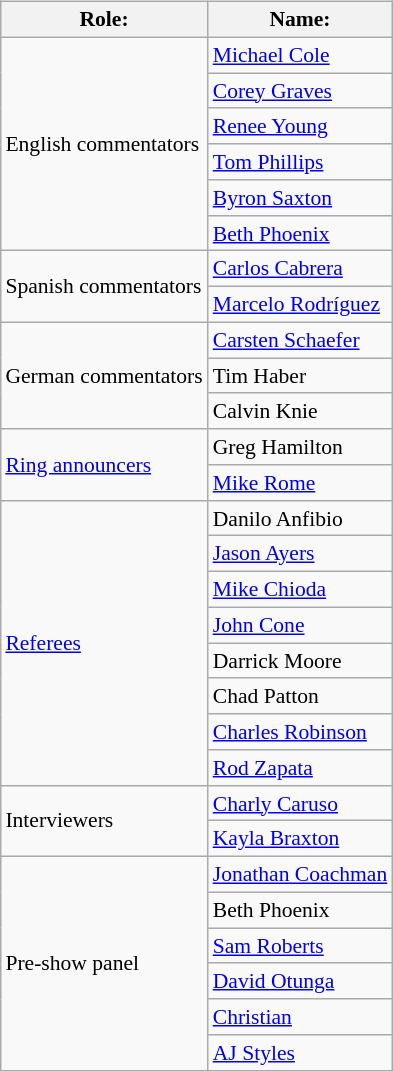<table class=wikitable style="font-size:90%; margin: 0.5em 0 0.5em 1em; float: right; clear: right;">
<tr>
<th>Role:</th>
<th>Name:</th>
</tr>
<tr>
<td rowspan=6>English commentators</td>
<td><a href='#'>Michael Cole</a> </td>
</tr>
<tr>
<td><a href='#'>Corey Graves</a> </td>
</tr>
<tr>
<td><a href='#'>Renee Young</a> </td>
</tr>
<tr>
<td><a href='#'>Tom Phillips</a> </td>
</tr>
<tr>
<td><a href='#'>Byron Saxton</a> </td>
</tr>
<tr>
<td><a href='#'>Beth Phoenix</a> </td>
</tr>
<tr>
<td rowspan=2>Spanish commentators</td>
<td><a href='#'>Carlos Cabrera</a></td>
</tr>
<tr>
<td><a href='#'>Marcelo Rodríguez</a></td>
</tr>
<tr>
<td rowspan=3>German commentators</td>
<td><a href='#'>Carsten Schaefer</a></td>
</tr>
<tr>
<td>Tim Haber</td>
</tr>
<tr>
<td>Calvin Knie</td>
</tr>
<tr>
<td rowspan=2><a href='#'>Ring announcers</a></td>
<td>Greg Hamilton </td>
</tr>
<tr>
<td><a href='#'>Mike Rome</a> </td>
</tr>
<tr>
<td rowspan=8><a href='#'>Referees</a></td>
<td>Danilo Anfibio</td>
</tr>
<tr>
<td><a href='#'>Jason Ayers</a></td>
</tr>
<tr>
<td><a href='#'>Mike Chioda</a></td>
</tr>
<tr>
<td><a href='#'>John Cone</a></td>
</tr>
<tr>
<td>Darrick Moore</td>
</tr>
<tr>
<td>Chad Patton</td>
</tr>
<tr>
<td><a href='#'>Charles Robinson</a></td>
</tr>
<tr>
<td><a href='#'>Rod Zapata</a></td>
</tr>
<tr>
<td rowspan=2>Interviewers</td>
<td><a href='#'>Charly Caruso</a></td>
</tr>
<tr>
<td><a href='#'>Kayla Braxton</a></td>
</tr>
<tr>
<td rowspan=6>Pre-show panel</td>
<td><a href='#'>Jonathan Coachman</a></td>
</tr>
<tr>
<td>Beth Phoenix</td>
</tr>
<tr>
<td><a href='#'>Sam Roberts</a></td>
</tr>
<tr>
<td><a href='#'>David Otunga</a></td>
</tr>
<tr>
<td><a href='#'>Christian</a></td>
</tr>
<tr>
<td><a href='#'>AJ Styles</a></td>
</tr>
<tr>
</tr>
</table>
